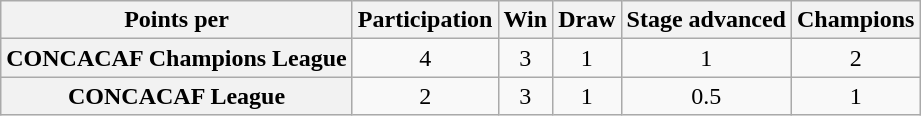<table class="wikitable">
<tr>
<th>Points per</th>
<th>Participation</th>
<th>Win</th>
<th>Draw</th>
<th>Stage advanced</th>
<th>Champions</th>
</tr>
<tr>
<th>CONCACAF Champions League </th>
<td align=center>4</td>
<td align=center>3</td>
<td align=center>1</td>
<td align=center>1</td>
<td align=center>2</td>
</tr>
<tr>
<th>CONCACAF League </th>
<td align=center>2</td>
<td align=center>3</td>
<td align=center>1</td>
<td align=center>0.5</td>
<td align=center>1</td>
</tr>
</table>
